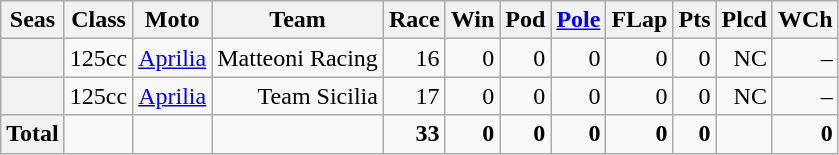<table class="wikitable" style=text-align:right>
<tr>
<th>Seas</th>
<th>Class</th>
<th>Moto</th>
<th>Team</th>
<th>Race</th>
<th>Win</th>
<th>Pod</th>
<th><a href='#'>Pole</a></th>
<th>FLap</th>
<th>Pts</th>
<th>Plcd</th>
<th>WCh</th>
</tr>
<tr>
<th></th>
<td>125cc</td>
<td><a href='#'>Aprilia</a></td>
<td>Matteoni Racing</td>
<td>16</td>
<td>0</td>
<td>0</td>
<td>0</td>
<td>0</td>
<td>0</td>
<td>NC</td>
<td>–</td>
</tr>
<tr>
<th></th>
<td>125cc</td>
<td><a href='#'>Aprilia</a></td>
<td>Team Sicilia</td>
<td>17</td>
<td>0</td>
<td>0</td>
<td>0</td>
<td>0</td>
<td>0</td>
<td>NC</td>
<td>–</td>
</tr>
<tr>
<th>Total</th>
<td></td>
<td></td>
<td></td>
<td><strong>33</strong></td>
<td><strong>0</strong></td>
<td><strong>0</strong></td>
<td><strong>0</strong></td>
<td><strong>0</strong></td>
<td><strong>0</strong></td>
<td></td>
<td><strong>0</strong></td>
</tr>
</table>
